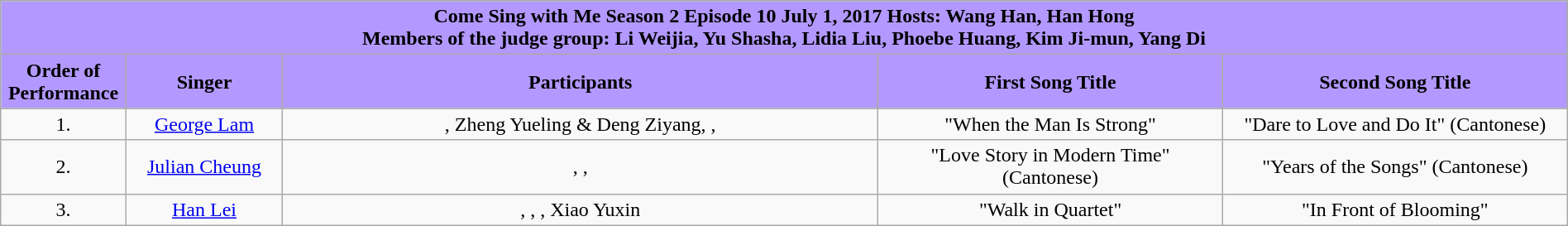<table class="wikitable sortable mw-collapsible" width="100%" style="text-align:center">
<tr style="background:#B399FF">
<td colspan="5"><div><strong>Come Sing with Me Season 2 Episode 10 July 1, 2017 Hosts: Wang Han, Han Hong<br>Members of the judge group: Li Weijia, Yu Shasha, Lidia Liu, Phoebe Huang, Kim Ji-mun, Yang Di</strong></div></td>
</tr>
<tr style="background:#B399FF">
<td style="width:8%"><strong>Order of Performance</strong></td>
<td style="width:10%"><strong>Singer</strong></td>
<td style="width:38%"><strong>Participants</strong></td>
<td style="width:22%"><strong>First Song Title</strong></td>
<td style="width:22%"><strong>Second Song Title</strong></td>
</tr>
<tr>
<td>1.</td>
<td><a href='#'>George Lam</a></td>
<td>, Zheng Yueling & Deng Ziyang, ,  </td>
<td>"When the Man Is Strong"</td>
<td>"Dare to Love and Do It" (Cantonese)</td>
</tr>
<tr>
<td>2.</td>
<td><a href='#'>Julian Cheung</a></td>
<td>, ,  <br> </td>
<td>"Love Story in Modern Time" (Cantonese)</td>
<td>"Years of the Songs" (Cantonese)</td>
</tr>
<tr>
<td>3.</td>
<td><a href='#'>Han Lei</a></td>
<td>, , , Xiao Yuxin <br> </td>
<td>"Walk in Quartet"</td>
<td>"In Front of Blooming"</td>
</tr>
</table>
